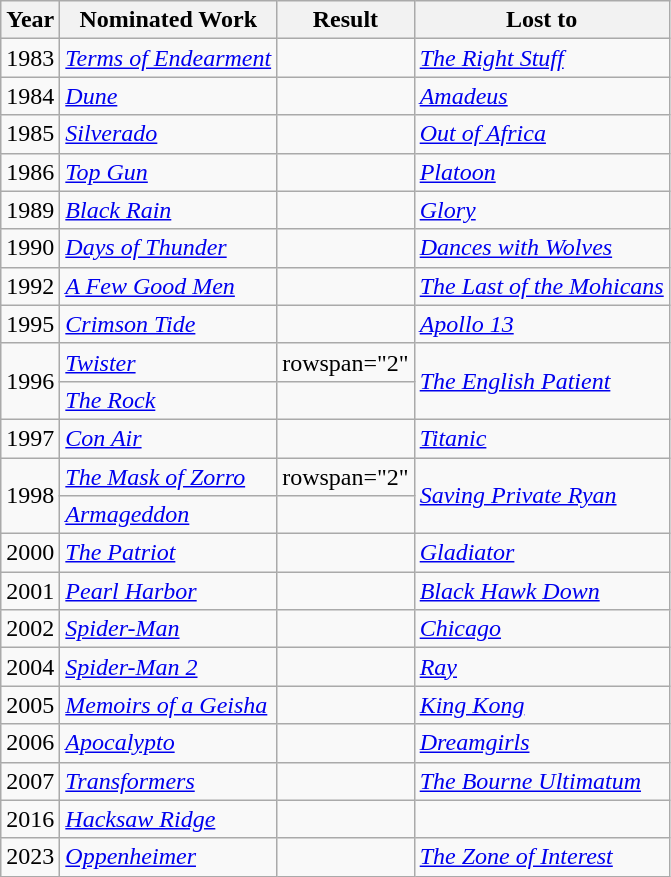<table class="wikitable">
<tr>
<th>Year</th>
<th>Nominated Work</th>
<th>Result</th>
<th>Lost to</th>
</tr>
<tr>
<td style="text-align:center;">1983</td>
<td><em><a href='#'>Terms of Endearment</a></em></td>
<td></td>
<td><em><a href='#'>The Right Stuff</a></em></td>
</tr>
<tr>
<td style="text-align:center;">1984</td>
<td><em><a href='#'>Dune</a></em></td>
<td></td>
<td><em><a href='#'>Amadeus</a></em></td>
</tr>
<tr>
<td style="text-align:center;">1985</td>
<td><em><a href='#'>Silverado</a></em></td>
<td></td>
<td><em><a href='#'>Out of Africa</a></em></td>
</tr>
<tr>
<td style="text-align:center;">1986</td>
<td><em><a href='#'>Top Gun</a></em></td>
<td></td>
<td><em><a href='#'>Platoon</a></em></td>
</tr>
<tr>
<td style="text-align:center;">1989</td>
<td><em><a href='#'>Black Rain</a></em></td>
<td></td>
<td><em><a href='#'>Glory</a></em></td>
</tr>
<tr>
<td style="text-align:center;">1990</td>
<td><em><a href='#'>Days of Thunder</a></em></td>
<td></td>
<td><em><a href='#'>Dances with Wolves</a></em></td>
</tr>
<tr>
<td style="text-align:center;">1992</td>
<td><em><a href='#'>A Few Good Men</a></em></td>
<td></td>
<td><em><a href='#'>The Last of the Mohicans</a></em></td>
</tr>
<tr>
<td style="text-align:center;">1995</td>
<td><em><a href='#'>Crimson Tide</a></em></td>
<td></td>
<td><em><a href='#'>Apollo 13</a></em></td>
</tr>
<tr>
<td rowspan="2">1996</td>
<td><em><a href='#'>Twister</a></em></td>
<td>rowspan="2" </td>
<td rowspan="2"><em><a href='#'>The English Patient</a></em></td>
</tr>
<tr>
<td><em><a href='#'>The Rock</a></em></td>
</tr>
<tr>
<td style="text-align:center;">1997</td>
<td><em><a href='#'>Con Air</a></em></td>
<td></td>
<td><em><a href='#'>Titanic</a></em></td>
</tr>
<tr>
<td rowspan="2">1998</td>
<td><em><a href='#'>The Mask of Zorro</a></em></td>
<td>rowspan="2" </td>
<td rowspan="2"><em><a href='#'>Saving Private Ryan</a></em></td>
</tr>
<tr>
<td><em><a href='#'>Armageddon</a></em></td>
</tr>
<tr>
<td style="text-align:center;">2000</td>
<td><em><a href='#'>The Patriot</a></em></td>
<td></td>
<td><em><a href='#'>Gladiator</a></em></td>
</tr>
<tr>
<td style="text-align:center;">2001</td>
<td><em><a href='#'>Pearl Harbor</a></em></td>
<td></td>
<td><em><a href='#'>Black Hawk Down</a></em></td>
</tr>
<tr>
<td style="text-align:center;">2002</td>
<td><em><a href='#'>Spider-Man</a></em></td>
<td></td>
<td><em><a href='#'>Chicago</a></em></td>
</tr>
<tr>
<td style="text-align:center;">2004</td>
<td><em><a href='#'>Spider-Man 2</a></em></td>
<td></td>
<td><em><a href='#'>Ray</a></em></td>
</tr>
<tr>
<td style="text-align:center;">2005</td>
<td><em><a href='#'>Memoirs of a Geisha</a></em></td>
<td></td>
<td><em><a href='#'>King Kong</a></em></td>
</tr>
<tr>
<td style="text-align:center;">2006</td>
<td><em><a href='#'>Apocalypto</a></em></td>
<td></td>
<td><em><a href='#'>Dreamgirls</a></em></td>
</tr>
<tr>
<td style="text-align:center;">2007</td>
<td><em><a href='#'>Transformers</a></em></td>
<td></td>
<td><em><a href='#'>The Bourne Ultimatum</a></em></td>
</tr>
<tr>
<td style="text-align:center;">2016</td>
<td><em><a href='#'>Hacksaw Ridge</a></em></td>
<td></td>
<td></td>
</tr>
<tr>
<td style="text-align:center;">2023</td>
<td><em><a href='#'>Oppenheimer</a></em></td>
<td></td>
<td><em><a href='#'>The Zone of Interest</a></em></td>
</tr>
</table>
